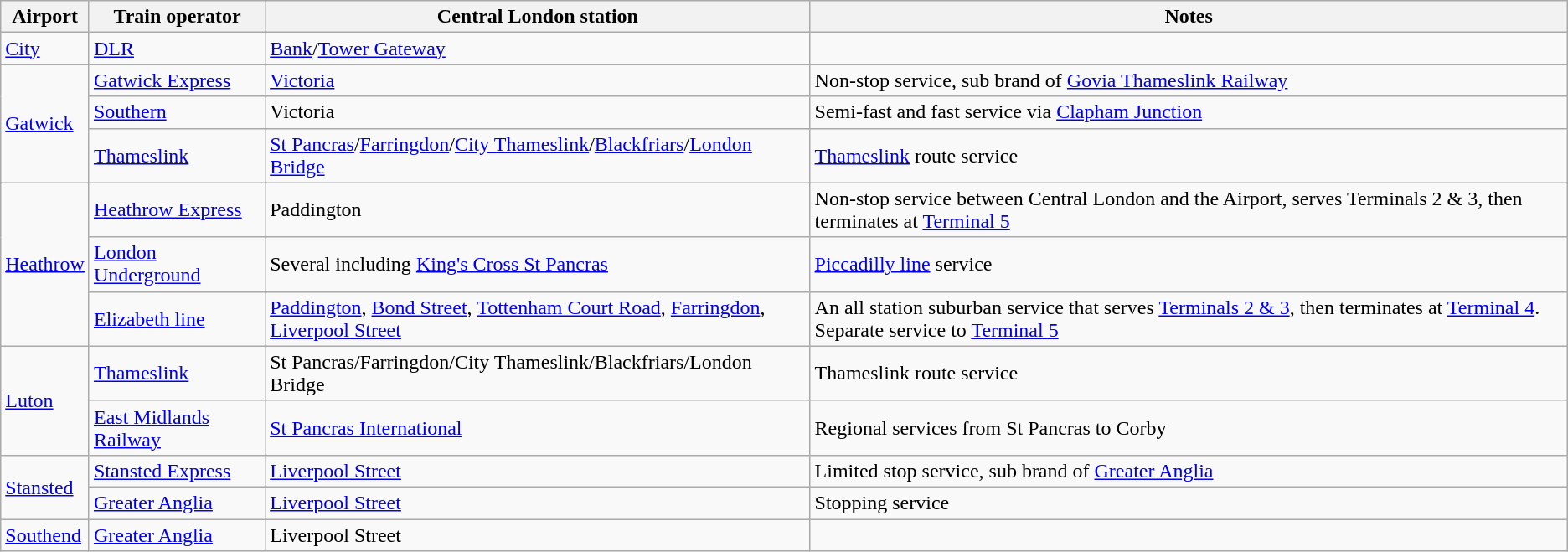<table class="wikitable sortable">
<tr>
<th>Airport</th>
<th>Train operator</th>
<th>Central London station</th>
<th>Notes</th>
</tr>
<tr>
<td><a href='#'>City</a></td>
<td><a href='#'>DLR</a></td>
<td><a href='#'>Bank</a>/<a href='#'>Tower Gateway</a></td>
<td></td>
</tr>
<tr>
<td rowspan="3"><a href='#'>Gatwick</a></td>
<td><a href='#'>Gatwick Express</a></td>
<td><a href='#'>Victoria</a></td>
<td>Non-stop service, sub brand of <a href='#'>Govia Thameslink Railway</a></td>
</tr>
<tr>
<td><a href='#'>Southern</a></td>
<td>Victoria</td>
<td>Semi-fast and fast service via <a href='#'>Clapham Junction</a></td>
</tr>
<tr>
<td><a href='#'>Thameslink</a></td>
<td><a href='#'>St Pancras</a>/<a href='#'>Farringdon</a>/<a href='#'>City Thameslink</a>/<a href='#'>Blackfriars</a>/<a href='#'>London Bridge</a></td>
<td><a href='#'>Thameslink</a> route service</td>
</tr>
<tr>
<td rowspan="3"><a href='#'>Heathrow</a></td>
<td><a href='#'>Heathrow Express</a></td>
<td>Paddington</td>
<td>Non-stop service between Central London and the Airport, serves Terminals 2 & 3, then terminates at <a href='#'>Terminal 5</a></td>
</tr>
<tr>
<td><a href='#'>London Underground</a></td>
<td>Several including <a href='#'>King's Cross St Pancras</a></td>
<td><a href='#'>Piccadilly line</a> service</td>
</tr>
<tr>
<td><a href='#'>Elizabeth line</a></td>
<td><a href='#'>Paddington</a>, <a href='#'>Bond Street</a>, <a href='#'>Tottenham Court Road</a>, <a href='#'>Farringdon</a>, <a href='#'>Liverpool Street</a></td>
<td>An all station suburban service that serves <a href='#'>Terminals 2 & 3</a>, then terminates at <a href='#'>Terminal 4</a>. Separate service to <a href='#'>Terminal 5</a></td>
</tr>
<tr>
<td rowspan="2"><a href='#'>Luton</a></td>
<td><a href='#'>Thameslink</a></td>
<td>St Pancras/Farringdon/City Thameslink/Blackfriars/London Bridge</td>
<td>Thameslink route service</td>
</tr>
<tr>
<td><a href='#'>East Midlands Railway</a></td>
<td><a href='#'>St Pancras International</a></td>
<td>Regional services from St Pancras to Corby</td>
</tr>
<tr>
<td rowspan="2"><a href='#'>Stansted</a></td>
<td><a href='#'>Stansted Express</a></td>
<td><a href='#'>Liverpool Street</a></td>
<td>Limited stop service, sub brand of <a href='#'>Greater Anglia</a></td>
</tr>
<tr>
<td><a href='#'>Greater Anglia</a></td>
<td><a href='#'>Liverpool Street</a></td>
<td>Stopping service</td>
</tr>
<tr>
<td><a href='#'>Southend</a></td>
<td><a href='#'>Greater Anglia</a></td>
<td>Liverpool Street</td>
<td></td>
</tr>
</table>
